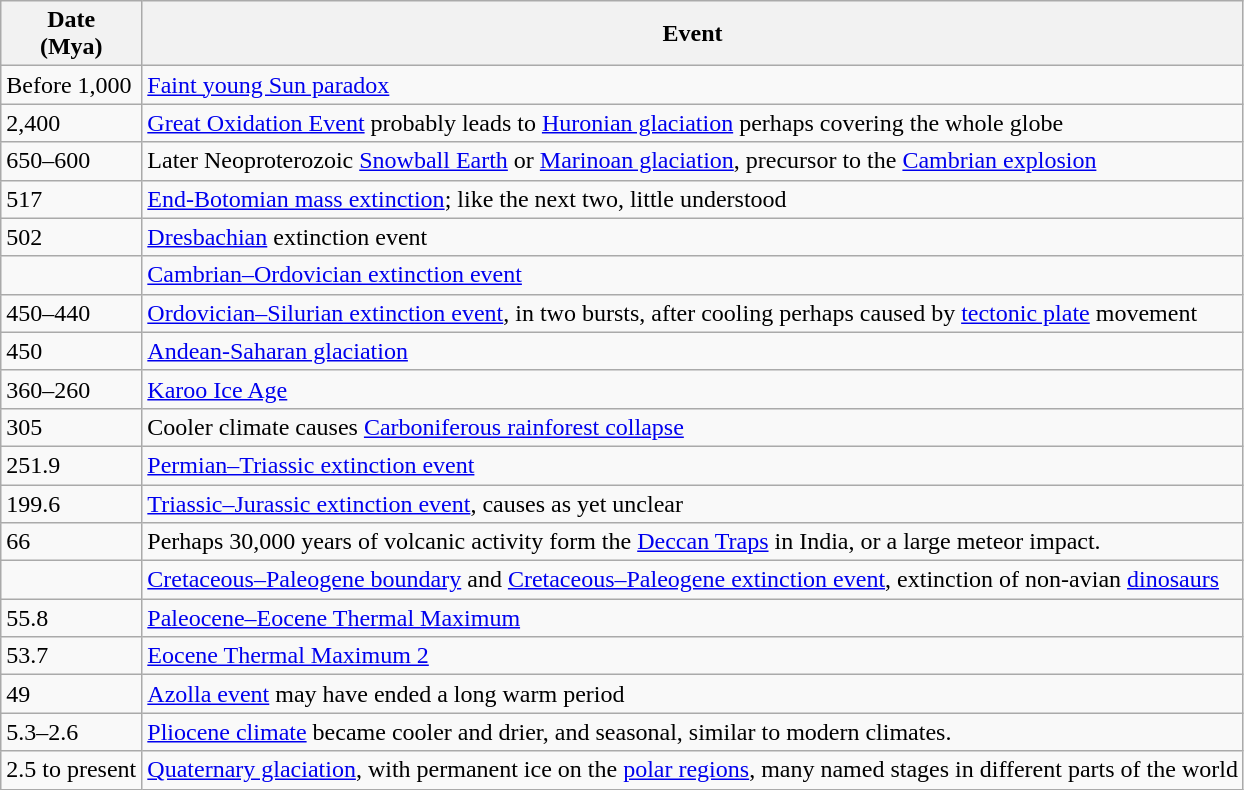<table class="wikitable">
<tr>
<th>Date<br>(Mya)</th>
<th>Event</th>
</tr>
<tr>
<td>Before 1,000</td>
<td><a href='#'>Faint young Sun paradox</a></td>
</tr>
<tr>
<td>2,400</td>
<td><a href='#'>Great Oxidation Event</a> probably leads to <a href='#'>Huronian glaciation</a> perhaps covering the whole globe</td>
</tr>
<tr>
<td>650–600</td>
<td>Later Neoproterozoic <a href='#'>Snowball Earth</a> or <a href='#'>Marinoan glaciation</a>, precursor to the <a href='#'>Cambrian explosion</a></td>
</tr>
<tr>
<td>517</td>
<td><a href='#'>End-Botomian mass extinction</a>; like the next two, little understood</td>
</tr>
<tr>
<td>502</td>
<td><a href='#'>Dresbachian</a> extinction event</td>
</tr>
<tr>
<td></td>
<td><a href='#'>Cambrian–Ordovician extinction event</a></td>
</tr>
<tr>
<td>450–440</td>
<td><a href='#'>Ordovician–Silurian extinction event</a>, in two bursts, after cooling perhaps caused by <a href='#'>tectonic plate</a> movement</td>
</tr>
<tr>
<td>450</td>
<td><a href='#'>Andean-Saharan glaciation</a></td>
</tr>
<tr>
<td>360–260</td>
<td><a href='#'>Karoo Ice Age</a></td>
</tr>
<tr>
<td>305</td>
<td>Cooler climate causes <a href='#'>Carboniferous rainforest collapse</a></td>
</tr>
<tr>
<td>251.9</td>
<td><a href='#'>Permian–Triassic extinction event</a></td>
</tr>
<tr>
<td>199.6</td>
<td><a href='#'>Triassic–Jurassic extinction event</a>, causes as yet unclear</td>
</tr>
<tr>
<td>66</td>
<td>Perhaps 30,000 years of volcanic activity form the <a href='#'>Deccan Traps</a> in India, or a large meteor impact.</td>
</tr>
<tr>
<td></td>
<td><a href='#'>Cretaceous–Paleogene boundary</a> and <a href='#'>Cretaceous–Paleogene extinction event</a>, extinction of non-avian <a href='#'>dinosaurs</a></td>
</tr>
<tr>
<td>55.8</td>
<td><a href='#'>Paleocene–Eocene Thermal Maximum</a></td>
</tr>
<tr>
<td>53.7</td>
<td><a href='#'>Eocene Thermal Maximum 2</a></td>
</tr>
<tr>
<td>49</td>
<td><a href='#'>Azolla event</a> may have ended a long warm period</td>
</tr>
<tr>
<td>5.3–2.6</td>
<td><a href='#'>Pliocene climate</a> became cooler and drier, and seasonal, similar to modern climates.</td>
</tr>
<tr>
<td>2.5 to present</td>
<td><a href='#'>Quaternary glaciation</a>, with permanent ice on the <a href='#'>polar regions</a>, many named stages in different parts of the world</td>
</tr>
</table>
